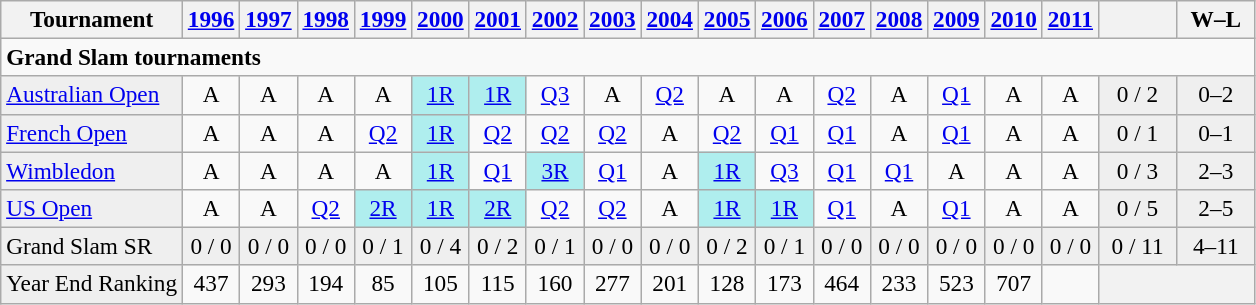<table class=wikitable style=text-align:center;font-size:97%>
<tr>
<th>Tournament</th>
<th><a href='#'>1996</a></th>
<th><a href='#'>1997</a></th>
<th><a href='#'>1998</a></th>
<th><a href='#'>1999</a></th>
<th><a href='#'>2000</a></th>
<th><a href='#'>2001</a></th>
<th><a href='#'>2002</a></th>
<th><a href='#'>2003</a></th>
<th><a href='#'>2004</a></th>
<th><a href='#'>2005</a></th>
<th><a href='#'>2006</a></th>
<th><a href='#'>2007</a></th>
<th><a href='#'>2008</a></th>
<th><a href='#'>2009</a></th>
<th><a href='#'>2010</a></th>
<th><a href='#'>2011</a></th>
<th width=45></th>
<th width=45>W–L</th>
</tr>
<tr>
<td colspan=21 align=left><strong>Grand Slam tournaments</strong></td>
</tr>
<tr>
<td bgcolor=#efefef align=left><a href='#'>Australian Open</a></td>
<td>A</td>
<td>A</td>
<td>A</td>
<td>A</td>
<td bgcolor=#afeeee><a href='#'>1R</a></td>
<td bgcolor=#afeeee><a href='#'>1R</a></td>
<td><a href='#'>Q3</a></td>
<td>A</td>
<td><a href='#'>Q2</a></td>
<td>A</td>
<td>A</td>
<td><a href='#'>Q2</a></td>
<td>A</td>
<td><a href='#'>Q1</a></td>
<td>A</td>
<td>A</td>
<td bgcolor=#efefef>0 / 2</td>
<td bgcolor=#efefef>0–2</td>
</tr>
<tr>
<td bgcolor=#efefef align=left><a href='#'>French Open</a></td>
<td>A</td>
<td>A</td>
<td>A</td>
<td><a href='#'>Q2</a></td>
<td bgcolor=#afeeee><a href='#'>1R</a></td>
<td><a href='#'>Q2</a></td>
<td><a href='#'>Q2</a></td>
<td><a href='#'>Q2</a></td>
<td>A</td>
<td><a href='#'>Q2</a></td>
<td><a href='#'>Q1</a></td>
<td><a href='#'>Q1</a></td>
<td>A</td>
<td><a href='#'>Q1</a></td>
<td>A</td>
<td>A</td>
<td bgcolor=#efefef>0 / 1</td>
<td bgcolor=#efefef>0–1</td>
</tr>
<tr>
<td bgcolor=#efefef align=left><a href='#'>Wimbledon</a></td>
<td>A</td>
<td>A</td>
<td>A</td>
<td>A</td>
<td bgcolor=#afeeee><a href='#'>1R</a></td>
<td><a href='#'>Q1</a></td>
<td bgcolor=#afeeee><a href='#'>3R</a></td>
<td><a href='#'>Q1</a></td>
<td>A</td>
<td bgcolor=#afeeee><a href='#'>1R</a></td>
<td><a href='#'>Q3</a></td>
<td><a href='#'>Q1</a></td>
<td><a href='#'>Q1</a></td>
<td>A</td>
<td>A</td>
<td>A</td>
<td bgcolor=#efefef>0 / 3</td>
<td bgcolor=#efefef>2–3</td>
</tr>
<tr>
<td bgcolor=#efefef align=left><a href='#'>US Open</a></td>
<td>A</td>
<td>A</td>
<td><a href='#'>Q2</a></td>
<td bgcolor=#afeeee><a href='#'>2R</a></td>
<td bgcolor=#afeeee><a href='#'>1R</a></td>
<td bgcolor=#afeeee><a href='#'>2R</a></td>
<td><a href='#'>Q2</a></td>
<td><a href='#'>Q2</a></td>
<td>A</td>
<td bgcolor=#afeeee><a href='#'>1R</a></td>
<td bgcolor=#afeeee><a href='#'>1R</a></td>
<td><a href='#'>Q1</a></td>
<td>A</td>
<td><a href='#'>Q1</a></td>
<td>A</td>
<td>A</td>
<td bgcolor=#efefef>0 / 5</td>
<td bgcolor=#efefef>2–5</td>
</tr>
<tr>
<td bgcolor=#efefef align=left>Grand Slam SR</td>
<td bgcolor=#efefef>0 / 0</td>
<td bgcolor=#efefef>0 / 0</td>
<td bgcolor=#efefef>0 / 0</td>
<td bgcolor=#efefef>0 / 1</td>
<td bgcolor=#efefef>0 / 4</td>
<td bgcolor=#efefef>0 / 2</td>
<td bgcolor=#efefef>0 / 1</td>
<td bgcolor=#efefef>0 / 0</td>
<td bgcolor=#efefef>0 / 0</td>
<td bgcolor=#efefef>0 / 2</td>
<td bgcolor=#efefef>0 / 1</td>
<td bgcolor=#efefef>0 / 0</td>
<td bgcolor=#efefef>0 / 0</td>
<td bgcolor=#efefef>0 / 0</td>
<td bgcolor=#efefef>0 / 0</td>
<td bgcolor=#efefef>0 / 0</td>
<td bgcolor=#efefef>0 / 11</td>
<td bgcolor=#efefef>4–11</td>
</tr>
<tr>
<td bgcolor=#EFEFEF align=left>Year End Ranking</td>
<td>437</td>
<td>293</td>
<td>194</td>
<td>85</td>
<td>105</td>
<td>115</td>
<td>160</td>
<td>277</td>
<td>201</td>
<td>128</td>
<td>173</td>
<td>464</td>
<td>233</td>
<td>523</td>
<td>707</td>
<td></td>
<th colspan=2></th>
</tr>
</table>
